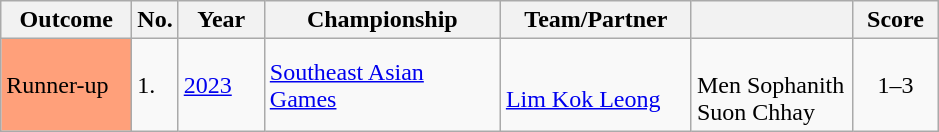<table class="sortable wikitable">
<tr>
<th width="80">Outcome</th>
<th width="20">No.</th>
<th width="50">Year</th>
<th width="150">Championship</th>
<th width="120">Team/Partner</th>
<th width="100"></th>
<th width="50">Score</th>
</tr>
<tr>
<td style="background:#ffa07a;">Runner-up</td>
<td>1.</td>
<td><a href='#'>2023</a></td>
<td><a href='#'>Southeast Asian Games</a></td>
<td><br><a href='#'>Lim Kok Leong</a></td>
<td><br>Men Sophanith<br>Suon Chhay</td>
<td align="center">1–3</td>
</tr>
</table>
